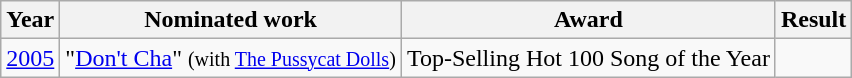<table class="wikitable">
<tr>
<th>Year</th>
<th>Nominated work</th>
<th>Award</th>
<th>Result</th>
</tr>
<tr>
<td align=center><a href='#'>2005</a></td>
<td>"<a href='#'>Don't Cha</a>" <small>(with <a href='#'>The Pussycat Dolls</a>)</small></td>
<td>Top-Selling Hot 100 Song of the Year</td>
<td></td>
</tr>
</table>
